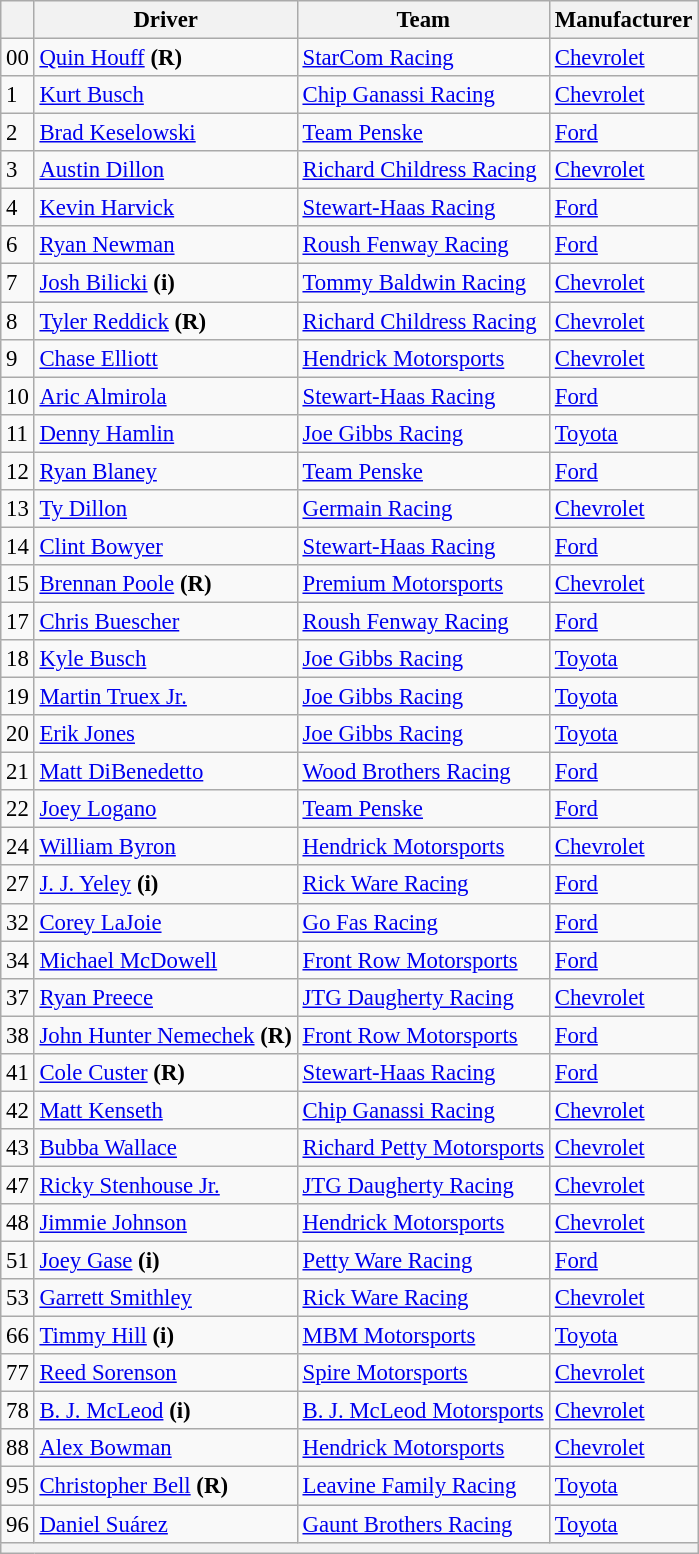<table class="wikitable" style="font-size:95%">
<tr>
<th></th>
<th>Driver</th>
<th>Team</th>
<th>Manufacturer</th>
</tr>
<tr>
<td>00</td>
<td><a href='#'>Quin Houff</a> <strong>(R)</strong></td>
<td><a href='#'>StarCom Racing</a></td>
<td><a href='#'>Chevrolet</a></td>
</tr>
<tr>
<td>1</td>
<td><a href='#'>Kurt Busch</a></td>
<td><a href='#'>Chip Ganassi Racing</a></td>
<td><a href='#'>Chevrolet</a></td>
</tr>
<tr>
<td>2</td>
<td><a href='#'>Brad Keselowski</a></td>
<td><a href='#'>Team Penske</a></td>
<td><a href='#'>Ford</a></td>
</tr>
<tr>
<td>3</td>
<td><a href='#'>Austin Dillon</a></td>
<td><a href='#'>Richard Childress Racing</a></td>
<td><a href='#'>Chevrolet</a></td>
</tr>
<tr>
<td>4</td>
<td><a href='#'>Kevin Harvick</a></td>
<td><a href='#'>Stewart-Haas Racing</a></td>
<td><a href='#'>Ford</a></td>
</tr>
<tr>
<td>6</td>
<td><a href='#'>Ryan Newman</a></td>
<td><a href='#'>Roush Fenway Racing</a></td>
<td><a href='#'>Ford</a></td>
</tr>
<tr>
<td>7</td>
<td><a href='#'>Josh Bilicki</a> <strong>(i)</strong></td>
<td><a href='#'>Tommy Baldwin Racing</a></td>
<td><a href='#'>Chevrolet</a></td>
</tr>
<tr>
<td>8</td>
<td><a href='#'>Tyler Reddick</a> <strong>(R)</strong></td>
<td><a href='#'>Richard Childress Racing</a></td>
<td><a href='#'>Chevrolet</a></td>
</tr>
<tr>
<td>9</td>
<td><a href='#'>Chase Elliott</a></td>
<td><a href='#'>Hendrick Motorsports</a></td>
<td><a href='#'>Chevrolet</a></td>
</tr>
<tr>
<td>10</td>
<td><a href='#'>Aric Almirola</a></td>
<td><a href='#'>Stewart-Haas Racing</a></td>
<td><a href='#'>Ford</a></td>
</tr>
<tr>
<td>11</td>
<td><a href='#'>Denny Hamlin</a></td>
<td><a href='#'>Joe Gibbs Racing</a></td>
<td><a href='#'>Toyota</a></td>
</tr>
<tr>
<td>12</td>
<td><a href='#'>Ryan Blaney</a></td>
<td><a href='#'>Team Penske</a></td>
<td><a href='#'>Ford</a></td>
</tr>
<tr>
<td>13</td>
<td><a href='#'>Ty Dillon</a></td>
<td><a href='#'>Germain Racing</a></td>
<td><a href='#'>Chevrolet</a></td>
</tr>
<tr>
<td>14</td>
<td><a href='#'>Clint Bowyer</a></td>
<td><a href='#'>Stewart-Haas Racing</a></td>
<td><a href='#'>Ford</a></td>
</tr>
<tr>
<td>15</td>
<td><a href='#'>Brennan Poole</a> <strong>(R)</strong></td>
<td><a href='#'>Premium Motorsports</a></td>
<td><a href='#'>Chevrolet</a></td>
</tr>
<tr>
<td>17</td>
<td><a href='#'>Chris Buescher</a></td>
<td><a href='#'>Roush Fenway Racing</a></td>
<td><a href='#'>Ford</a></td>
</tr>
<tr>
<td>18</td>
<td><a href='#'>Kyle Busch</a></td>
<td><a href='#'>Joe Gibbs Racing</a></td>
<td><a href='#'>Toyota</a></td>
</tr>
<tr>
<td>19</td>
<td><a href='#'>Martin Truex Jr.</a></td>
<td><a href='#'>Joe Gibbs Racing</a></td>
<td><a href='#'>Toyota</a></td>
</tr>
<tr>
<td>20</td>
<td><a href='#'>Erik Jones</a></td>
<td><a href='#'>Joe Gibbs Racing</a></td>
<td><a href='#'>Toyota</a></td>
</tr>
<tr>
<td>21</td>
<td><a href='#'>Matt DiBenedetto</a></td>
<td><a href='#'>Wood Brothers Racing</a></td>
<td><a href='#'>Ford</a></td>
</tr>
<tr>
<td>22</td>
<td><a href='#'>Joey Logano</a></td>
<td><a href='#'>Team Penske</a></td>
<td><a href='#'>Ford</a></td>
</tr>
<tr>
<td>24</td>
<td><a href='#'>William Byron</a></td>
<td><a href='#'>Hendrick Motorsports</a></td>
<td><a href='#'>Chevrolet</a></td>
</tr>
<tr>
<td>27</td>
<td><a href='#'>J. J. Yeley</a> <strong>(i)</strong></td>
<td><a href='#'>Rick Ware Racing</a></td>
<td><a href='#'>Ford</a></td>
</tr>
<tr>
<td>32</td>
<td><a href='#'>Corey LaJoie</a></td>
<td><a href='#'>Go Fas Racing</a></td>
<td><a href='#'>Ford</a></td>
</tr>
<tr>
<td>34</td>
<td><a href='#'>Michael McDowell</a></td>
<td><a href='#'>Front Row Motorsports</a></td>
<td><a href='#'>Ford</a></td>
</tr>
<tr>
<td>37</td>
<td><a href='#'>Ryan Preece</a></td>
<td><a href='#'>JTG Daugherty Racing</a></td>
<td><a href='#'>Chevrolet</a></td>
</tr>
<tr>
<td>38</td>
<td><a href='#'>John Hunter Nemechek</a> <strong>(R)</strong></td>
<td><a href='#'>Front Row Motorsports</a></td>
<td><a href='#'>Ford</a></td>
</tr>
<tr>
<td>41</td>
<td><a href='#'>Cole Custer</a> <strong>(R)</strong></td>
<td><a href='#'>Stewart-Haas Racing</a></td>
<td><a href='#'>Ford</a></td>
</tr>
<tr>
<td>42</td>
<td><a href='#'>Matt Kenseth</a></td>
<td><a href='#'>Chip Ganassi Racing</a></td>
<td><a href='#'>Chevrolet</a></td>
</tr>
<tr>
<td>43</td>
<td><a href='#'>Bubba Wallace</a></td>
<td><a href='#'>Richard Petty Motorsports</a></td>
<td><a href='#'>Chevrolet</a></td>
</tr>
<tr>
<td>47</td>
<td><a href='#'>Ricky Stenhouse Jr.</a></td>
<td><a href='#'>JTG Daugherty Racing</a></td>
<td><a href='#'>Chevrolet</a></td>
</tr>
<tr>
<td>48</td>
<td><a href='#'>Jimmie Johnson</a></td>
<td><a href='#'>Hendrick Motorsports</a></td>
<td><a href='#'>Chevrolet</a></td>
</tr>
<tr>
<td>51</td>
<td><a href='#'>Joey Gase</a> <strong>(i)</strong></td>
<td><a href='#'>Petty Ware Racing</a></td>
<td><a href='#'>Ford</a></td>
</tr>
<tr>
<td>53</td>
<td><a href='#'>Garrett Smithley</a></td>
<td><a href='#'>Rick Ware Racing</a></td>
<td><a href='#'>Chevrolet</a></td>
</tr>
<tr>
<td>66</td>
<td><a href='#'>Timmy Hill</a> <strong>(i)</strong></td>
<td><a href='#'>MBM Motorsports</a></td>
<td><a href='#'>Toyota</a></td>
</tr>
<tr>
<td>77</td>
<td><a href='#'>Reed Sorenson</a></td>
<td><a href='#'>Spire Motorsports</a></td>
<td><a href='#'>Chevrolet</a></td>
</tr>
<tr>
<td>78</td>
<td><a href='#'>B. J. McLeod</a> <strong>(i)</strong></td>
<td><a href='#'>B. J. McLeod Motorsports</a></td>
<td><a href='#'>Chevrolet</a></td>
</tr>
<tr>
<td>88</td>
<td><a href='#'>Alex Bowman</a></td>
<td><a href='#'>Hendrick Motorsports</a></td>
<td><a href='#'>Chevrolet</a></td>
</tr>
<tr>
<td>95</td>
<td><a href='#'>Christopher Bell</a> <strong>(R)</strong></td>
<td><a href='#'>Leavine Family Racing</a></td>
<td><a href='#'>Toyota</a></td>
</tr>
<tr>
<td>96</td>
<td><a href='#'>Daniel Suárez</a></td>
<td><a href='#'>Gaunt Brothers Racing</a></td>
<td><a href='#'>Toyota</a></td>
</tr>
<tr>
<th colspan="4"></th>
</tr>
</table>
